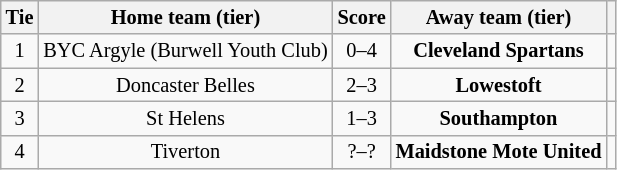<table class="wikitable" style="text-align:center; font-size:85%">
<tr>
<th>Tie</th>
<th>Home team (tier)</th>
<th>Score</th>
<th>Away team (tier)</th>
<th></th>
</tr>
<tr>
<td align="center">1</td>
<td>BYC Argyle (Burwell Youth Club)</td>
<td align="center">0–4</td>
<td><strong>Cleveland Spartans</strong></td>
<td></td>
</tr>
<tr>
<td align="center">2</td>
<td>Doncaster Belles</td>
<td align="center">2–3</td>
<td><strong>Lowestoft</strong></td>
<td></td>
</tr>
<tr>
<td align="center">3</td>
<td>St Helens</td>
<td align="center">1–3</td>
<td><strong>Southampton</strong></td>
<td></td>
</tr>
<tr>
<td align="center">4</td>
<td>Tiverton</td>
<td align="center">?–?</td>
<td><strong>Maidstone Mote United</strong></td>
<td></td>
</tr>
</table>
